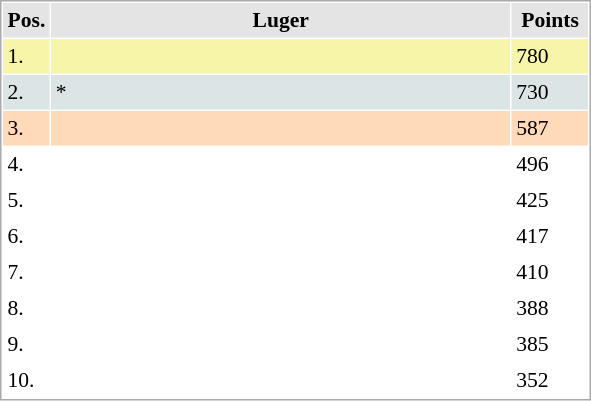<table cellspacing="1" cellpadding="3" style="border:1px solid #aaa; font-size:90%;">
<tr style="background:#e4e4e4;">
<th style="width:10px;">Pos.</th>
<th style="width:300px;">Luger</th>
<th style="width:45px;">Points</th>
</tr>
<tr style="background:#f7f6a8;">
<td>1.</td>
<td align="left"><strong></strong></td>
<td>780</td>
</tr>
<tr style="background:#dce5e5;">
<td>2.</td>
<td align="left">*</td>
<td>730</td>
</tr>
<tr style="background:#ffdab9;">
<td>3.</td>
<td align="left"></td>
<td>587</td>
</tr>
<tr>
<td>4.</td>
<td align="left"></td>
<td>496</td>
</tr>
<tr>
<td>5.</td>
<td align="left"></td>
<td>425</td>
</tr>
<tr>
<td>6.</td>
<td align="left"></td>
<td>417</td>
</tr>
<tr>
<td>7.</td>
<td align="left"></td>
<td>410</td>
</tr>
<tr>
<td>8.</td>
<td align="left"></td>
<td>388</td>
</tr>
<tr>
<td>9.</td>
<td align="left"></td>
<td>385</td>
</tr>
<tr>
<td>10.</td>
<td align="left"></td>
<td>352</td>
</tr>
</table>
